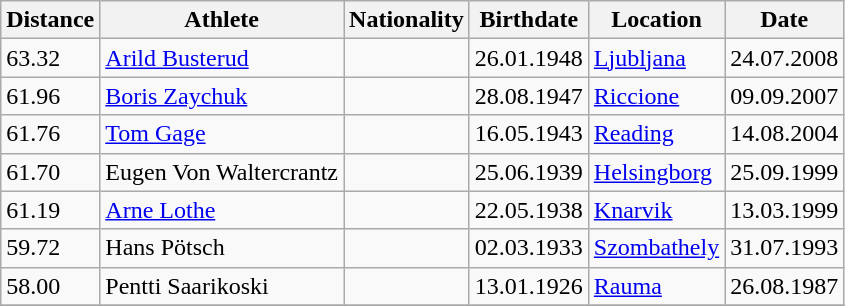<table class="wikitable">
<tr>
<th>Distance</th>
<th>Athlete</th>
<th>Nationality</th>
<th>Birthdate</th>
<th>Location</th>
<th>Date</th>
</tr>
<tr>
<td>63.32</td>
<td><a href='#'>Arild Busterud</a></td>
<td></td>
<td>26.01.1948</td>
<td><a href='#'>Ljubljana</a></td>
<td>24.07.2008</td>
</tr>
<tr>
<td>61.96</td>
<td><a href='#'>Boris Zaychuk</a></td>
<td></td>
<td>28.08.1947</td>
<td><a href='#'>Riccione</a></td>
<td>09.09.2007</td>
</tr>
<tr>
<td>61.76</td>
<td><a href='#'>Tom Gage</a></td>
<td></td>
<td>16.05.1943</td>
<td><a href='#'>Reading</a></td>
<td>14.08.2004</td>
</tr>
<tr>
<td>61.70</td>
<td>Eugen Von Waltercrantz</td>
<td></td>
<td>25.06.1939</td>
<td><a href='#'>Helsingborg</a></td>
<td>25.09.1999</td>
</tr>
<tr>
<td>61.19</td>
<td><a href='#'>Arne Lothe</a></td>
<td></td>
<td>22.05.1938</td>
<td><a href='#'>Knarvik</a></td>
<td>13.03.1999</td>
</tr>
<tr>
<td>59.72</td>
<td>Hans Pötsch</td>
<td></td>
<td>02.03.1933</td>
<td><a href='#'>Szombathely</a></td>
<td>31.07.1993</td>
</tr>
<tr>
<td>58.00</td>
<td>Pentti Saarikoski</td>
<td></td>
<td>13.01.1926</td>
<td><a href='#'>Rauma</a></td>
<td>26.08.1987</td>
</tr>
<tr>
</tr>
</table>
